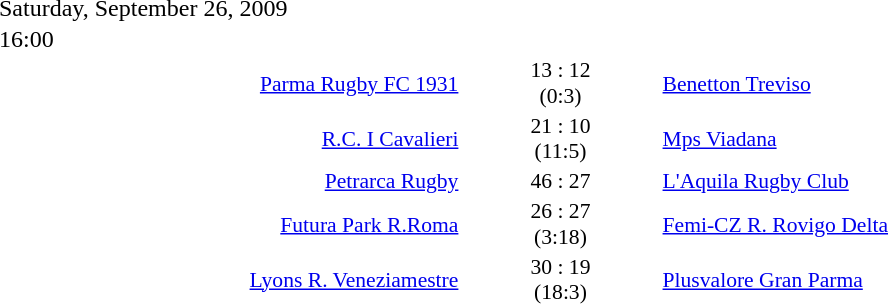<table style="width:70%;" cellspacing="1">
<tr>
<th width=35%></th>
<th width=15%></th>
<th></th>
</tr>
<tr>
<td>Saturday, September 26, 2009</td>
</tr>
<tr>
<td>16:00</td>
</tr>
<tr style=font-size:90%>
<td align=right><a href='#'>Parma Rugby FC 1931</a></td>
<td align=center>13 : 12<br>(0:3)</td>
<td><a href='#'>Benetton Treviso</a></td>
</tr>
<tr style=font-size:90%>
<td align=right><a href='#'>R.C. I Cavalieri</a></td>
<td align=center>21 : 10<br>(11:5)</td>
<td><a href='#'>Mps Viadana</a></td>
</tr>
<tr style=font-size:90%>
<td align=right><a href='#'>Petrarca Rugby</a></td>
<td align=center>46 : 27</td>
<td><a href='#'>L'Aquila Rugby Club</a></td>
</tr>
<tr style=font-size:90%>
<td align=right><a href='#'>Futura Park R.Roma</a></td>
<td align=center>26 : 27<br>(3:18)</td>
<td><a href='#'>Femi-CZ R. Rovigo Delta</a></td>
</tr>
<tr style=font-size:90%>
<td align=right><a href='#'>Lyons R. Veneziamestre</a></td>
<td align=center>30 : 19<br>(18:3)</td>
<td><a href='#'>Plusvalore Gran Parma</a></td>
</tr>
</table>
